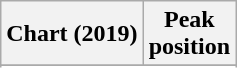<table class="wikitable plainrowheaders">
<tr>
<th scope="col">Chart (2019)</th>
<th scope="col">Peak<br>position</th>
</tr>
<tr>
</tr>
<tr>
</tr>
</table>
